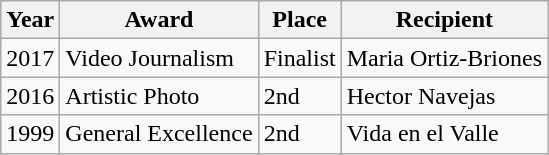<table class="wikitable">
<tr>
<th>Year</th>
<th>Award</th>
<th>Place</th>
<th>Recipient</th>
</tr>
<tr>
<td>2017</td>
<td>Video Journalism</td>
<td>Finalist</td>
<td>Maria Ortiz-Briones</td>
</tr>
<tr>
<td>2016</td>
<td>Artistic Photo</td>
<td>2nd</td>
<td>Hector Navejas</td>
</tr>
<tr>
<td>1999</td>
<td>General Excellence</td>
<td>2nd</td>
<td>Vida en el Valle</td>
</tr>
</table>
